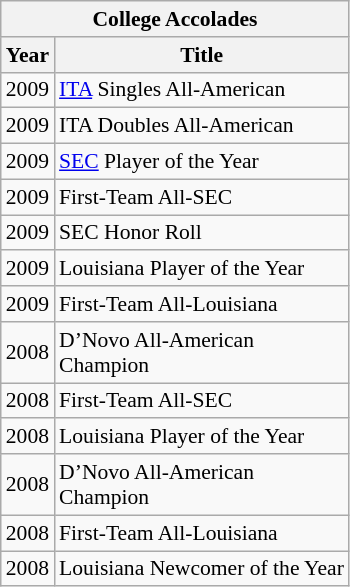<table class="wikitable" style="font-size:90%">
<tr>
<th colspan="2">College Accolades</th>
</tr>
<tr>
<th>Year</th>
<th style="width:190px;">Title</th>
</tr>
<tr>
<td>2009</td>
<td><a href='#'>ITA</a> Singles All-American</td>
</tr>
<tr>
<td>2009</td>
<td>ITA Doubles All-American</td>
</tr>
<tr>
<td>2009</td>
<td><a href='#'>SEC</a> Player of the Year</td>
</tr>
<tr>
<td>2009</td>
<td>First-Team All-SEC</td>
</tr>
<tr>
<td>2009</td>
<td>SEC Honor Roll</td>
</tr>
<tr>
<td>2009</td>
<td>Louisiana Player of the Year</td>
</tr>
<tr>
<td>2009</td>
<td>First-Team All-Louisiana</td>
</tr>
<tr>
<td>2008</td>
<td>D’Novo All-American Champion</td>
</tr>
<tr>
<td>2008</td>
<td>First-Team All-SEC</td>
</tr>
<tr>
<td>2008</td>
<td>Louisiana Player of the Year</td>
</tr>
<tr>
<td>2008</td>
<td>D’Novo All-American Champion</td>
</tr>
<tr>
<td>2008</td>
<td>First-Team All-Louisiana</td>
</tr>
<tr>
<td>2008</td>
<td>Louisiana Newcomer of the Year</td>
</tr>
</table>
